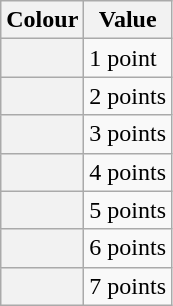<table class="wikitable floatright plainrowheaders">
<tr>
<th scope=col>Colour</th>
<th scope=col>Value</th>
</tr>
<tr>
<th scope=row> </th>
<td>1 point</td>
</tr>
<tr>
<th scope=row> </th>
<td>2 points</td>
</tr>
<tr>
<th scope=row> </th>
<td>3 points</td>
</tr>
<tr>
<th scope=row> </th>
<td>4 points</td>
</tr>
<tr>
<th scope=row> </th>
<td>5 points</td>
</tr>
<tr>
<th scope=row> </th>
<td>6 points</td>
</tr>
<tr>
<th scope=row> </th>
<td>7 points</td>
</tr>
</table>
